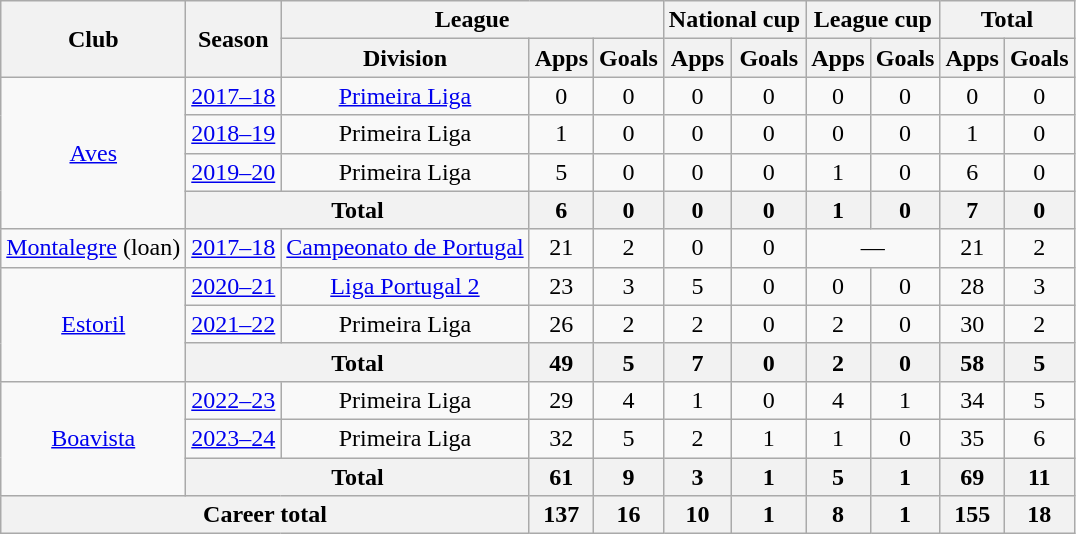<table class="wikitable" style="text-align: center">
<tr>
<th rowspan="2">Club</th>
<th rowspan="2">Season</th>
<th colspan="3">League</th>
<th colspan="2">National cup</th>
<th colspan="2">League cup</th>
<th colspan="2">Total</th>
</tr>
<tr>
<th>Division</th>
<th>Apps</th>
<th>Goals</th>
<th>Apps</th>
<th>Goals</th>
<th>Apps</th>
<th>Goals</th>
<th>Apps</th>
<th>Goals</th>
</tr>
<tr>
<td rowspan="4"><a href='#'>Aves</a></td>
<td><a href='#'>2017–18</a></td>
<td><a href='#'>Primeira Liga</a></td>
<td>0</td>
<td>0</td>
<td>0</td>
<td>0</td>
<td>0</td>
<td>0</td>
<td>0</td>
<td>0</td>
</tr>
<tr>
<td><a href='#'>2018–19</a></td>
<td>Primeira Liga</td>
<td>1</td>
<td>0</td>
<td>0</td>
<td>0</td>
<td>0</td>
<td>0</td>
<td>1</td>
<td>0</td>
</tr>
<tr>
<td><a href='#'>2019–20</a></td>
<td>Primeira Liga</td>
<td>5</td>
<td>0</td>
<td>0</td>
<td>0</td>
<td>1</td>
<td>0</td>
<td>6</td>
<td>0</td>
</tr>
<tr>
<th colspan="2">Total</th>
<th>6</th>
<th>0</th>
<th>0</th>
<th>0</th>
<th>1</th>
<th>0</th>
<th>7</th>
<th>0</th>
</tr>
<tr>
<td><a href='#'>Montalegre</a> (loan)</td>
<td><a href='#'>2017–18</a></td>
<td><a href='#'>Campeonato de Portugal</a></td>
<td>21</td>
<td>2</td>
<td>0</td>
<td>0</td>
<td colspan="2">—</td>
<td>21</td>
<td>2</td>
</tr>
<tr>
<td rowspan="3"><a href='#'>Estoril</a></td>
<td><a href='#'>2020–21</a></td>
<td><a href='#'>Liga Portugal 2</a></td>
<td>23</td>
<td>3</td>
<td>5</td>
<td>0</td>
<td>0</td>
<td>0</td>
<td>28</td>
<td>3</td>
</tr>
<tr>
<td><a href='#'>2021–22</a></td>
<td>Primeira Liga</td>
<td>26</td>
<td>2</td>
<td>2</td>
<td>0</td>
<td>2</td>
<td>0</td>
<td>30</td>
<td>2</td>
</tr>
<tr>
<th colspan="2">Total</th>
<th>49</th>
<th>5</th>
<th>7</th>
<th>0</th>
<th>2</th>
<th>0</th>
<th>58</th>
<th>5</th>
</tr>
<tr>
<td rowspan="3"><a href='#'>Boavista</a></td>
<td><a href='#'>2022–23</a></td>
<td>Primeira Liga</td>
<td>29</td>
<td>4</td>
<td>1</td>
<td>0</td>
<td>4</td>
<td>1</td>
<td>34</td>
<td>5</td>
</tr>
<tr>
<td><a href='#'>2023–24</a></td>
<td>Primeira Liga</td>
<td>32</td>
<td>5</td>
<td>2</td>
<td>1</td>
<td>1</td>
<td>0</td>
<td>35</td>
<td>6</td>
</tr>
<tr>
<th colspan="2">Total</th>
<th>61</th>
<th>9</th>
<th>3</th>
<th>1</th>
<th>5</th>
<th>1</th>
<th>69</th>
<th>11</th>
</tr>
<tr>
<th colspan="3">Career total</th>
<th>137</th>
<th>16</th>
<th>10</th>
<th>1</th>
<th>8</th>
<th>1</th>
<th>155</th>
<th>18</th>
</tr>
</table>
